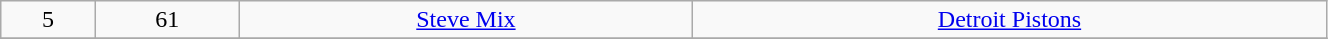<table class="wikitable" width="70%">
<tr align="center" bgcolor="">
<td>5</td>
<td>61</td>
<td><a href='#'>Steve Mix</a></td>
<td><a href='#'>Detroit Pistons</a></td>
</tr>
<tr align="center" bgcolor="">
</tr>
</table>
